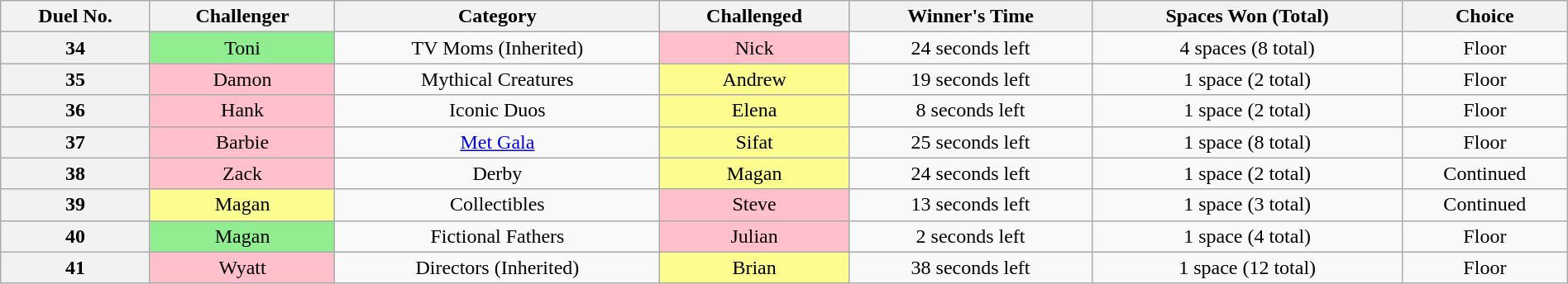<table class="wikitable sortable mw-collapsible mw-collapsed" style="text-align:center; width:100%">
<tr>
<th scope="col">Duel No.</th>
<th scope="col">Challenger</th>
<th scope="col">Category</th>
<th scope="col">Challenged</th>
<th scope="col">Winner's Time</th>
<th scope="col">Spaces Won (Total)</th>
<th scope="col">Choice</th>
</tr>
<tr>
<th>34</th>
<td style="background:lightgreen;">Toni</td>
<td>TV Moms (Inherited)</td>
<td style="background:pink;">Nick</td>
<td>24 seconds left</td>
<td>4 spaces (8 total)</td>
<td>Floor</td>
</tr>
<tr>
<th>35</th>
<td style="background:pink;">Damon</td>
<td>Mythical Creatures</td>
<td style="background:#fdfc8f;">Andrew</td>
<td>19 seconds left</td>
<td>1 space (2 total)</td>
<td>Floor</td>
</tr>
<tr>
<th>36</th>
<td style="background:pink;">Hank</td>
<td>Iconic Duos</td>
<td style="background:#fdfc8f;">Elena</td>
<td>8 seconds left</td>
<td>1 space (2 total)</td>
<td>Floor</td>
</tr>
<tr>
<th>37</th>
<td style="background:pink;">Barbie</td>
<td><a href='#'>Met Gala</a></td>
<td style="background:#fdfc8f;">Sifat</td>
<td>25 seconds left</td>
<td>1 space (8 total)</td>
<td>Floor</td>
</tr>
<tr>
<th>38</th>
<td style="background:pink;">Zack</td>
<td>Derby</td>
<td style="background:#fdfc8f;">Magan</td>
<td>24 seconds left</td>
<td>1 space (2 total)</td>
<td>Continued</td>
</tr>
<tr>
<th>39</th>
<td style="background:#fdfc8f;">Magan</td>
<td>Collectibles</td>
<td style="background:pink;">Steve</td>
<td>13 seconds left</td>
<td>1 space (3 total)</td>
<td>Continued</td>
</tr>
<tr>
<th>40</th>
<td style="background:lightgreen;">Magan</td>
<td>Fictional Fathers</td>
<td style="background:pink;">Julian</td>
<td>2 seconds left</td>
<td>1 space (4 total)</td>
<td>Floor</td>
</tr>
<tr>
<th>41</th>
<td style="background:pink;">Wyatt</td>
<td>Directors (Inherited)</td>
<td style="background:#fdfc8f;">Brian</td>
<td>38 seconds left</td>
<td>1 space (12 total)</td>
<td>Floor</td>
</tr>
</table>
